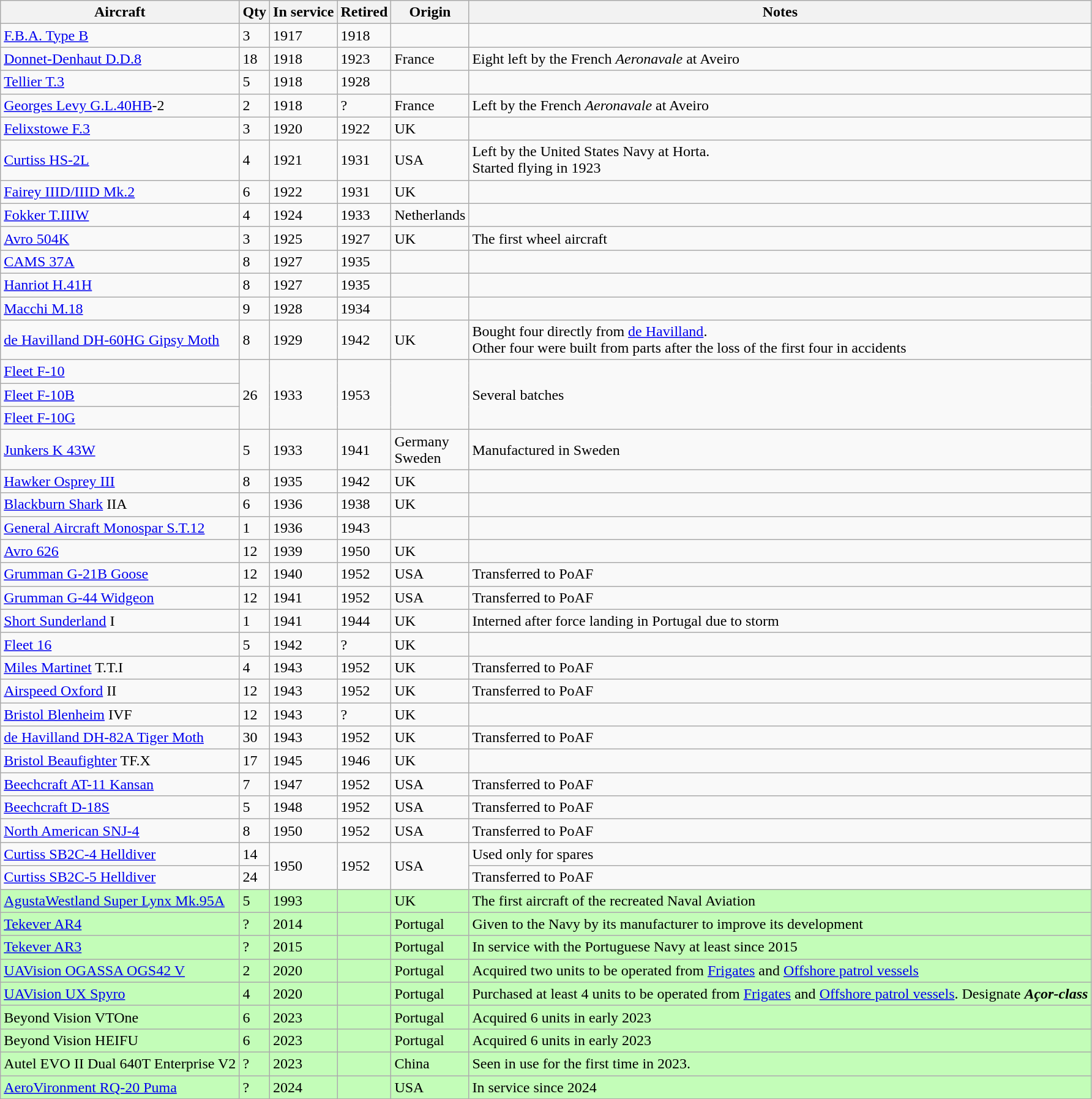<table class="wikitable">
<tr>
<th>Aircraft</th>
<th style="text-align: center;" title="Quantity">Qty</th>
<th>In service</th>
<th>Retired</th>
<th>Origin</th>
<th>Notes</th>
</tr>
<tr>
<td><a href='#'>F.B.A. Type B</a></td>
<td>3</td>
<td>1917</td>
<td>1918</td>
<td></td>
<td></td>
</tr>
<tr>
<td><a href='#'>Donnet-Denhaut D.D.8</a></td>
<td>18</td>
<td>1918</td>
<td>1923</td>
<td>France</td>
<td>Eight left by the French <em>Aeronavale</em> at Aveiro</td>
</tr>
<tr>
<td><a href='#'>Tellier T.3</a></td>
<td>5</td>
<td>1918</td>
<td>1928</td>
<td></td>
<td></td>
</tr>
<tr>
<td><a href='#'>Georges Levy G.L.40HB</a>-2</td>
<td>2</td>
<td>1918</td>
<td>?</td>
<td>France</td>
<td>Left by the French <em>Aeronavale</em> at Aveiro</td>
</tr>
<tr>
<td><a href='#'>Felixstowe F.3</a></td>
<td>3</td>
<td>1920</td>
<td>1922</td>
<td>UK</td>
<td></td>
</tr>
<tr>
<td><a href='#'>Curtiss HS-2L</a></td>
<td>4</td>
<td>1921</td>
<td>1931</td>
<td>USA</td>
<td>Left by the United States Navy at Horta.<br> Started flying in 1923</td>
</tr>
<tr>
<td><a href='#'>Fairey IIID/IIID Mk.2</a></td>
<td>6</td>
<td>1922</td>
<td>1931</td>
<td>UK</td>
<td></td>
</tr>
<tr>
<td><a href='#'>Fokker T.IIIW</a></td>
<td>4</td>
<td>1924</td>
<td>1933</td>
<td>Netherlands</td>
<td></td>
</tr>
<tr>
<td><a href='#'>Avro 504K</a></td>
<td>3</td>
<td>1925</td>
<td>1927</td>
<td>UK</td>
<td>The first wheel aircraft</td>
</tr>
<tr>
<td><a href='#'>CAMS 37A</a></td>
<td>8</td>
<td>1927</td>
<td>1935</td>
<td></td>
<td></td>
</tr>
<tr>
<td><a href='#'>Hanriot H.41H</a></td>
<td>8</td>
<td>1927</td>
<td>1935</td>
<td></td>
<td></td>
</tr>
<tr>
<td><a href='#'>Macchi M.18</a></td>
<td>9</td>
<td>1928</td>
<td>1934</td>
<td></td>
<td></td>
</tr>
<tr>
<td><a href='#'>de Havilland DH-60HG Gipsy Moth</a></td>
<td>8</td>
<td>1929</td>
<td>1942</td>
<td>UK</td>
<td>Bought four directly from <a href='#'>de Havilland</a>.<br>Other four were built from parts after the loss of the first four in accidents</td>
</tr>
<tr>
<td><a href='#'>Fleet F-10</a></td>
<td rowspan="3">26</td>
<td rowspan="3">1933</td>
<td rowspan="3">1953</td>
<td rowspan="3"></td>
<td rowspan="3">Several batches</td>
</tr>
<tr>
<td><a href='#'>Fleet F-10B</a></td>
</tr>
<tr>
<td><a href='#'>Fleet F-10G</a></td>
</tr>
<tr>
<td><a href='#'>Junkers K 43W</a></td>
<td>5</td>
<td>1933</td>
<td>1941</td>
<td>Germany<br>Sweden</td>
<td>Manufactured in Sweden</td>
</tr>
<tr>
<td><a href='#'>Hawker Osprey III</a></td>
<td>8</td>
<td>1935</td>
<td>1942</td>
<td>UK</td>
<td></td>
</tr>
<tr>
<td><a href='#'>Blackburn Shark</a> IIA</td>
<td>6</td>
<td>1936</td>
<td>1938</td>
<td>UK</td>
<td></td>
</tr>
<tr>
<td><a href='#'>General Aircraft Monospar S.T.12</a></td>
<td>1</td>
<td>1936</td>
<td>1943</td>
<td></td>
<td></td>
</tr>
<tr>
<td><a href='#'>Avro 626</a></td>
<td>12</td>
<td>1939</td>
<td>1950</td>
<td>UK</td>
<td></td>
</tr>
<tr>
<td><a href='#'>Grumman G-21B Goose</a></td>
<td>12</td>
<td>1940</td>
<td>1952</td>
<td>USA</td>
<td>Transferred to PoAF</td>
</tr>
<tr>
<td><a href='#'>Grumman G-44 Widgeon</a></td>
<td>12</td>
<td>1941</td>
<td>1952</td>
<td>USA</td>
<td>Transferred to PoAF</td>
</tr>
<tr>
<td><a href='#'>Short Sunderland</a> I</td>
<td>1</td>
<td>1941</td>
<td>1944</td>
<td>UK</td>
<td>Interned after force landing in Portugal due to storm</td>
</tr>
<tr>
<td><a href='#'>Fleet 16</a></td>
<td>5</td>
<td>1942</td>
<td>?</td>
<td>UK</td>
<td></td>
</tr>
<tr>
<td><a href='#'>Miles Martinet</a> T.T.I</td>
<td>4</td>
<td>1943</td>
<td>1952</td>
<td>UK</td>
<td>Transferred to PoAF</td>
</tr>
<tr>
<td><a href='#'>Airspeed Oxford</a> II</td>
<td>12</td>
<td>1943</td>
<td>1952</td>
<td>UK</td>
<td>Transferred to PoAF</td>
</tr>
<tr>
<td><a href='#'>Bristol Blenheim</a> IVF</td>
<td>12</td>
<td>1943</td>
<td>?</td>
<td>UK</td>
<td></td>
</tr>
<tr>
<td><a href='#'>de Havilland DH-82A Tiger Moth</a></td>
<td>30</td>
<td>1943</td>
<td>1952</td>
<td>UK</td>
<td>Transferred to PoAF</td>
</tr>
<tr>
<td><a href='#'>Bristol Beaufighter</a> TF.X</td>
<td>17</td>
<td>1945</td>
<td>1946</td>
<td>UK</td>
<td></td>
</tr>
<tr>
<td><a href='#'>Beechcraft AT-11 Kansan</a></td>
<td>7</td>
<td>1947</td>
<td>1952</td>
<td>USA</td>
<td>Transferred to PoAF</td>
</tr>
<tr>
<td><a href='#'>Beechcraft D-18S</a></td>
<td>5</td>
<td>1948</td>
<td>1952</td>
<td>USA</td>
<td>Transferred to PoAF</td>
</tr>
<tr>
<td><a href='#'>North American SNJ-4</a></td>
<td>8</td>
<td>1950</td>
<td>1952</td>
<td>USA</td>
<td>Transferred to PoAF</td>
</tr>
<tr>
<td><a href='#'>Curtiss SB2C-4 Helldiver</a></td>
<td>14</td>
<td rowspan="2">1950</td>
<td rowspan="2">1952</td>
<td rowspan="2">USA</td>
<td>Used only for spares</td>
</tr>
<tr>
<td><a href='#'>Curtiss SB2C-5 Helldiver</a></td>
<td>24</td>
<td>Transferred to PoAF</td>
</tr>
<tr style="background: #C3FDB8;">
<td><a href='#'>AgustaWestland Super Lynx Mk.95A</a></td>
<td>5</td>
<td>1993</td>
<td></td>
<td>UK</td>
<td>The first aircraft of the recreated Naval Aviation</td>
</tr>
<tr style="background: #C3FDB8;">
<td><a href='#'>Tekever AR4</a></td>
<td>?</td>
<td>2014</td>
<td></td>
<td>Portugal</td>
<td>Given to the Navy by its manufacturer to improve its development</td>
</tr>
<tr style="background: #C3FDB8;">
<td><a href='#'>Tekever AR3</a></td>
<td>?</td>
<td>2015</td>
<td></td>
<td>Portugal</td>
<td>In service with the Portuguese Navy at least since 2015</td>
</tr>
<tr style="background: #C3FDB8;">
<td><a href='#'>UAVision OGASSA OGS42 V</a></td>
<td>2</td>
<td>2020</td>
<td></td>
<td>Portugal</td>
<td>Acquired two units to be operated from <a href='#'>Frigates</a> and <a href='#'>Offshore patrol vessels</a></td>
</tr>
<tr style="background: #C3FDB8;">
<td><a href='#'>UAVision UX Spyro</a></td>
<td>4</td>
<td>2020</td>
<td></td>
<td>Portugal</td>
<td>Purchased at least 4 units to be operated from <a href='#'>Frigates</a> and <a href='#'>Offshore patrol vessels</a>. Designate <strong><em>Açor-class</em></strong></td>
</tr>
<tr style="background: #C3FDB8;">
<td>Beyond Vision VTOne</td>
<td>6</td>
<td>2023</td>
<td></td>
<td>Portugal</td>
<td>Acquired 6 units in early 2023</td>
</tr>
<tr style="background: #C3FDB8;">
<td>Beyond Vision HEIFU</td>
<td>6</td>
<td>2023</td>
<td></td>
<td>Portugal</td>
<td>Acquired 6 units in early 2023</td>
</tr>
<tr style="background: #C3FDB8;">
<td>Autel EVO II Dual 640T Enterprise V2</td>
<td>?</td>
<td>2023</td>
<td></td>
<td>China</td>
<td>Seen in use for the first time in 2023.</td>
</tr>
<tr style="background: #C3FDB8;">
<td><a href='#'>AeroVironment RQ-20 Puma</a></td>
<td>?</td>
<td>2024</td>
<td></td>
<td>USA</td>
<td>In service since 2024</td>
</tr>
</table>
